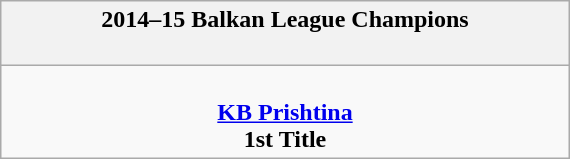<table class="wikitable" style="margin: 0 auto; width: 30%;">
<tr>
<th>2014–15 Balkan League Champions<br><br></th>
</tr>
<tr>
<td align=center><br><strong><a href='#'>KB Prishtina</a></strong><br><strong>1st Title</strong></td>
</tr>
</table>
